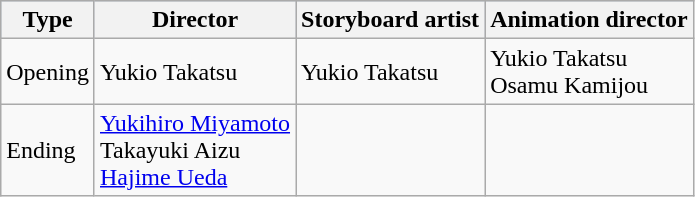<table class="wikitable">
<tr style="background:#b0c4de; text-align:center;">
<th>Type</th>
<th>Director</th>
<th>Storyboard artist</th>
<th>Animation director</th>
</tr>
<tr>
<td>Opening</td>
<td>Yukio Takatsu</td>
<td>Yukio Takatsu</td>
<td>Yukio Takatsu<br>Osamu Kamijou</td>
</tr>
<tr>
<td>Ending</td>
<td><a href='#'>Yukihiro Miyamoto</a><br>Takayuki Aizu<br><a href='#'>Hajime Ueda</a></td>
<td></td>
<td></td>
</tr>
</table>
